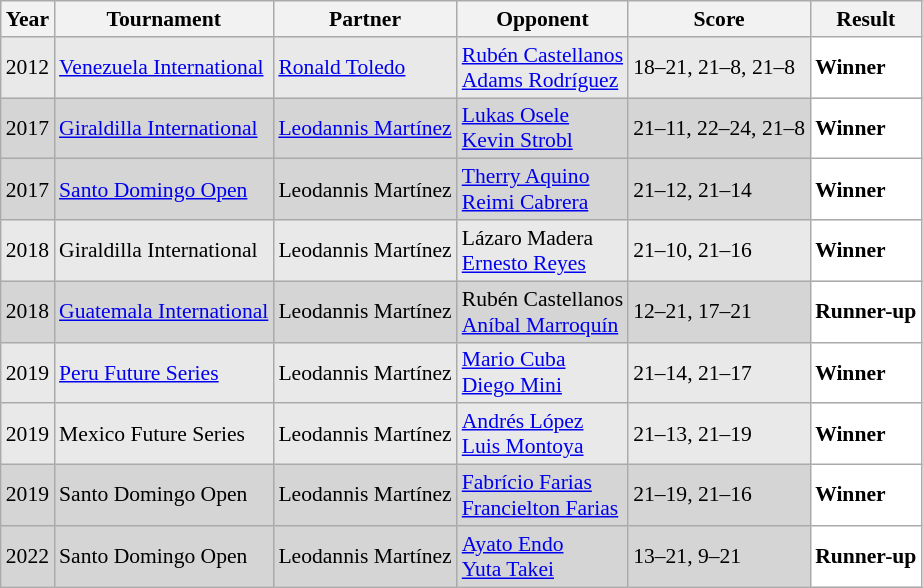<table class="sortable wikitable" style="font-size: 90%;">
<tr>
<th>Year</th>
<th>Tournament</th>
<th>Partner</th>
<th>Opponent</th>
<th>Score</th>
<th>Result</th>
</tr>
<tr style="background:#E9E9E9">
<td align="center">2012</td>
<td align="left"><a href='#'>Venezuela International</a></td>
<td align="left"> <a href='#'>Ronald Toledo</a></td>
<td align="left"> <a href='#'>Rubén Castellanos</a> <br>  <a href='#'>Adams Rodríguez</a></td>
<td align="left">18–21, 21–8, 21–8</td>
<td style="text-align:left; background:white"> <strong>Winner</strong></td>
</tr>
<tr style="background:#D5D5D5">
<td align="center">2017</td>
<td align="left"><a href='#'>Giraldilla International</a></td>
<td align="left"> <a href='#'>Leodannis Martínez</a></td>
<td align="left"> <a href='#'>Lukas Osele</a> <br>  <a href='#'>Kevin Strobl</a></td>
<td align="left">21–11, 22–24, 21–8</td>
<td style="text-align:left; background:white"> <strong>Winner</strong></td>
</tr>
<tr style="background:#D5D5D5">
<td align="center">2017</td>
<td align="left"><a href='#'>Santo Domingo Open</a></td>
<td align="left"> Leodannis Martínez</td>
<td align="left"> <a href='#'>Therry Aquino</a> <br>  <a href='#'>Reimi Cabrera</a></td>
<td align="left">21–12, 21–14</td>
<td style="text-align:left; background:white"> <strong>Winner</strong></td>
</tr>
<tr style="background:#E9E9E9">
<td align="center">2018</td>
<td align="left">Giraldilla International</td>
<td align="left"> Leodannis Martínez</td>
<td align="left"> Lázaro Madera <br>  <a href='#'>Ernesto Reyes</a></td>
<td align="left">21–10, 21–16</td>
<td style="text-align:left; background:white"> <strong>Winner</strong></td>
</tr>
<tr style="background:#D5D5D5">
<td align="center">2018</td>
<td align="left"><a href='#'>Guatemala International</a></td>
<td align="left"> Leodannis Martínez</td>
<td align="left"> Rubén Castellanos <br>  <a href='#'>Aníbal Marroquín</a></td>
<td align="left">12–21, 17–21</td>
<td style="text-align:left; background:white"> <strong>Runner-up</strong></td>
</tr>
<tr style="background:#E9E9E9">
<td align="center">2019</td>
<td align="left"><a href='#'>Peru Future Series</a></td>
<td align="left"> Leodannis Martínez</td>
<td align="left"> <a href='#'>Mario Cuba</a> <br>  <a href='#'>Diego Mini</a></td>
<td align="left">21–14, 21–17</td>
<td style="text-align:left; background:white"> <strong>Winner</strong></td>
</tr>
<tr style="background:#E9E9E9">
<td align="center">2019</td>
<td align="left">Mexico Future Series</td>
<td align="left"> Leodannis Martínez</td>
<td align="left"> <a href='#'>Andrés López</a> <br>  <a href='#'>Luis Montoya</a></td>
<td align="left">21–13, 21–19</td>
<td style="text-align:left; background:white"> <strong>Winner</strong></td>
</tr>
<tr style="background:#D5D5D5">
<td align="center">2019</td>
<td align="left">Santo Domingo Open</td>
<td align="left"> Leodannis Martínez</td>
<td align="left"> <a href='#'>Fabrício Farias</a> <br>  <a href='#'>Francielton Farias</a></td>
<td align="left">21–19, 21–16</td>
<td style="text-align:left; background:white"> <strong>Winner</strong></td>
</tr>
<tr bgcolor="#D5D5D5">
<td align="center">2022</td>
<td align="left">Santo Domingo Open</td>
<td align="left"> Leodannis Martínez</td>
<td align="left"> <a href='#'>Ayato Endo</a><br> <a href='#'>Yuta Takei</a></td>
<td align="left">13–21, 9–21</td>
<td style="text-align:left; background:white"> <strong>Runner-up</strong></td>
</tr>
</table>
